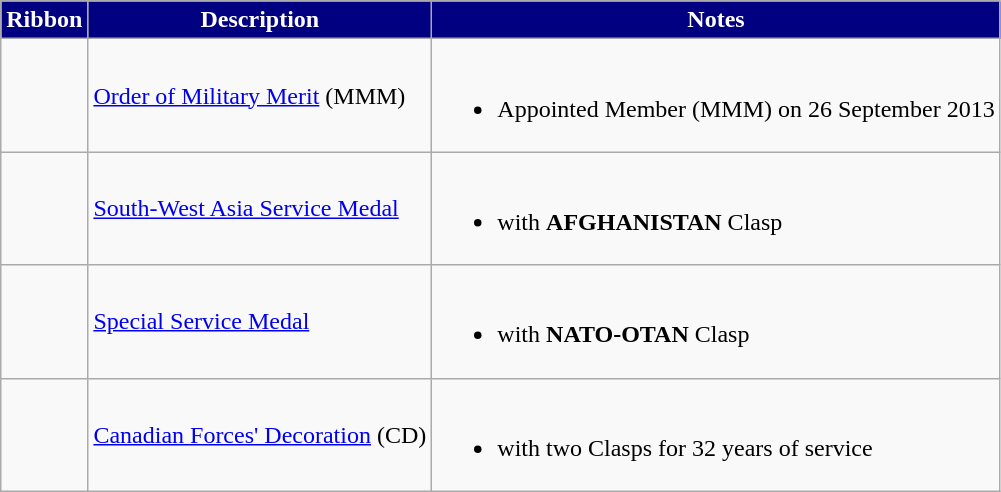<table class="wikitable">
<tr style="background:Navy;color:White" align="center">
<td><strong>Ribbon</strong></td>
<td><strong>Description</strong></td>
<td><strong>Notes</strong></td>
</tr>
<tr>
<td></td>
<td><a href='#'>Order of Military Merit</a> (MMM)</td>
<td><br><ul><li>Appointed Member (MMM) on 26 September 2013</li></ul></td>
</tr>
<tr>
<td></td>
<td><a href='#'>South-West Asia Service Medal</a></td>
<td><br><ul><li>with <strong>AFGHANISTAN</strong> Clasp</li></ul></td>
</tr>
<tr>
<td></td>
<td><a href='#'>Special Service Medal</a></td>
<td><br><ul><li>with <strong>NATO-OTAN</strong> Clasp</li></ul></td>
</tr>
<tr>
<td></td>
<td><a href='#'>Canadian Forces' Decoration</a> (CD)</td>
<td><br><ul><li>with two Clasps for 32 years of service</li></ul></td>
</tr>
</table>
